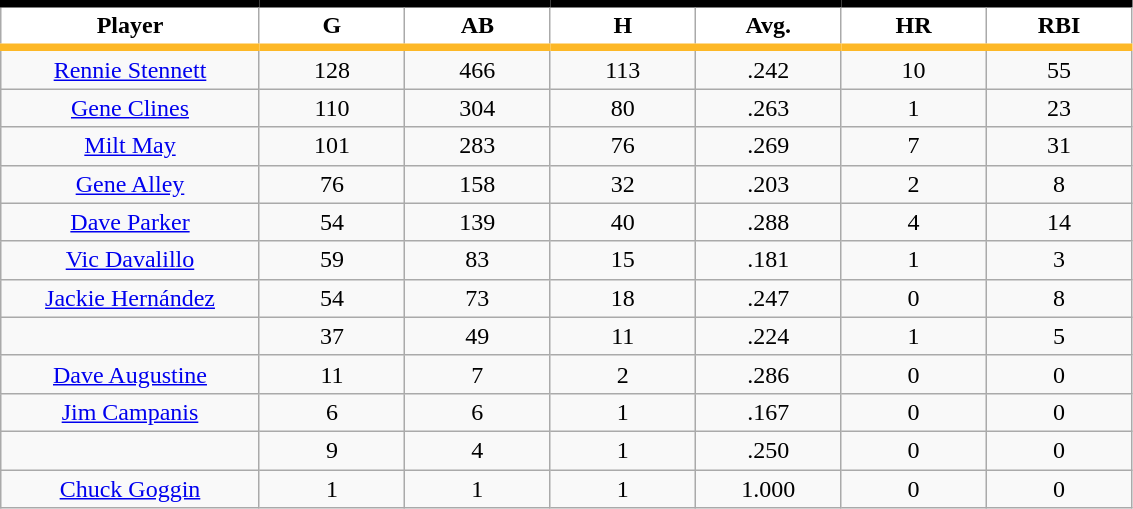<table class="wikitable sortable">
<tr>
<th style="background:#FFFFFF; border-top:#000000 5px solid; border-bottom:#FDB827 5px solid;" width="16%">Player</th>
<th style="background:#FFFFFF; border-top:#000000 5px solid; border-bottom:#FDB827 5px solid;" width="9%">G</th>
<th style="background:#FFFFFF; border-top:#000000 5px solid; border-bottom:#FDB827 5px solid;" width="9%">AB</th>
<th style="background:#FFFFFF; border-top:#000000 5px solid; border-bottom:#FDB827 5px solid;" width="9%">H</th>
<th style="background:#FFFFFF; border-top:#000000 5px solid; border-bottom:#FDB827 5px solid;" width="9%">Avg.</th>
<th style="background:#FFFFFF; border-top:#000000 5px solid; border-bottom:#FDB827 5px solid;" width="9%">HR</th>
<th style="background:#FFFFFF; border-top:#000000 5px solid; border-bottom:#FDB827 5px solid;" width="9%">RBI</th>
</tr>
<tr align="center">
<td><a href='#'>Rennie Stennett</a></td>
<td>128</td>
<td>466</td>
<td>113</td>
<td>.242</td>
<td>10</td>
<td>55</td>
</tr>
<tr align=center>
<td><a href='#'>Gene Clines</a></td>
<td>110</td>
<td>304</td>
<td>80</td>
<td>.263</td>
<td>1</td>
<td>23</td>
</tr>
<tr align=center>
<td><a href='#'>Milt May</a></td>
<td>101</td>
<td>283</td>
<td>76</td>
<td>.269</td>
<td>7</td>
<td>31</td>
</tr>
<tr align=center>
<td><a href='#'>Gene Alley</a></td>
<td>76</td>
<td>158</td>
<td>32</td>
<td>.203</td>
<td>2</td>
<td>8</td>
</tr>
<tr align=center>
<td><a href='#'>Dave Parker</a></td>
<td>54</td>
<td>139</td>
<td>40</td>
<td>.288</td>
<td>4</td>
<td>14</td>
</tr>
<tr align=center>
<td><a href='#'>Vic Davalillo</a></td>
<td>59</td>
<td>83</td>
<td>15</td>
<td>.181</td>
<td>1</td>
<td>3</td>
</tr>
<tr align=center>
<td><a href='#'>Jackie Hernández</a></td>
<td>54</td>
<td>73</td>
<td>18</td>
<td>.247</td>
<td>0</td>
<td>8</td>
</tr>
<tr align=center>
<td></td>
<td>37</td>
<td>49</td>
<td>11</td>
<td>.224</td>
<td>1</td>
<td>5</td>
</tr>
<tr align="center">
<td><a href='#'>Dave Augustine</a></td>
<td>11</td>
<td>7</td>
<td>2</td>
<td>.286</td>
<td>0</td>
<td>0</td>
</tr>
<tr align=center>
<td><a href='#'>Jim Campanis</a></td>
<td>6</td>
<td>6</td>
<td>1</td>
<td>.167</td>
<td>0</td>
<td>0</td>
</tr>
<tr align=center>
<td></td>
<td>9</td>
<td>4</td>
<td>1</td>
<td>.250</td>
<td>0</td>
<td>0</td>
</tr>
<tr align="center">
<td><a href='#'>Chuck Goggin</a></td>
<td>1</td>
<td>1</td>
<td>1</td>
<td>1.000</td>
<td>0</td>
<td>0</td>
</tr>
</table>
